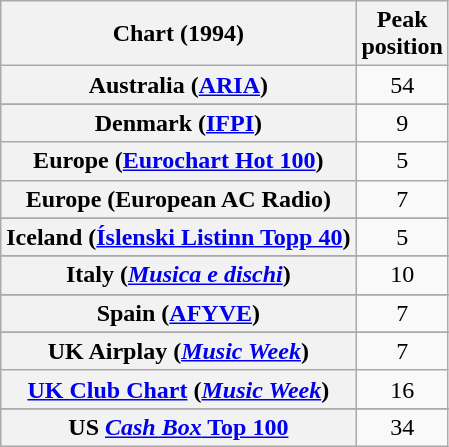<table class="wikitable sortable plainrowheaders" style="text-align:center">
<tr>
<th scope="col">Chart (1994)</th>
<th scope="col">Peak<br>position</th>
</tr>
<tr>
<th scope="row">Australia (<a href='#'>ARIA</a>)</th>
<td>54</td>
</tr>
<tr>
</tr>
<tr>
</tr>
<tr>
</tr>
<tr>
<th scope="row">Denmark (<a href='#'>IFPI</a>)</th>
<td>9</td>
</tr>
<tr>
<th scope="row">Europe (<a href='#'>Eurochart Hot 100</a>)</th>
<td>5</td>
</tr>
<tr>
<th scope="row">Europe (European AC Radio)</th>
<td>7</td>
</tr>
<tr>
</tr>
<tr>
<th scope="row">Iceland (<a href='#'>Íslenski Listinn Topp 40</a>)</th>
<td>5</td>
</tr>
<tr>
</tr>
<tr>
<th scope="row">Italy (<em><a href='#'>Musica e dischi</a></em>)</th>
<td>10</td>
</tr>
<tr>
</tr>
<tr>
</tr>
<tr>
</tr>
<tr>
</tr>
<tr>
</tr>
<tr>
<th scope="row">Spain (<a href='#'>AFYVE</a>)</th>
<td>7</td>
</tr>
<tr>
</tr>
<tr>
</tr>
<tr>
</tr>
<tr>
<th scope="row">UK Airplay (<em><a href='#'>Music Week</a></em>)</th>
<td>7</td>
</tr>
<tr>
<th scope="row"><a href='#'>UK Club Chart</a> (<em><a href='#'>Music Week</a></em>)</th>
<td>16</td>
</tr>
<tr>
</tr>
<tr>
</tr>
<tr>
</tr>
<tr>
<th scope="row">US <a href='#'><em>Cash Box</em> Top 100</a></th>
<td>34</td>
</tr>
</table>
